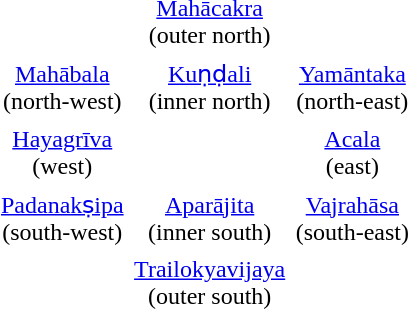<table align="center" border="0" cellspacing="5">
<tr>
<td></td>
<td align="center"><a href='#'>Mahācakra</a><br>(outer north)</td>
<td></td>
</tr>
<tr>
<td align="center"><a href='#'>Mahābala</a><br>(north-west)</td>
<td align="center"><a href='#'>Kuṇḍali</a><br>(inner north)</td>
<td align="center"><a href='#'>Yamāntaka</a><br>(north-east)</td>
</tr>
<tr>
<td align="center"><a href='#'>Hayagrīva</a><br>(west)</td>
<td></td>
<td align="center"><a href='#'>Acala</a><br>(east)</td>
</tr>
<tr>
<td align="center"><a href='#'>Padanakṣipa</a><br>(south-west)</td>
<td align="center"><a href='#'>Aparājita</a><br>(inner south)</td>
<td align="center"><a href='#'>Vajrahāsa</a><br>(south-east)</td>
</tr>
<tr>
<td></td>
<td align="center"><a href='#'>Trailokyavijaya</a><br>(outer south)</td>
</tr>
</table>
